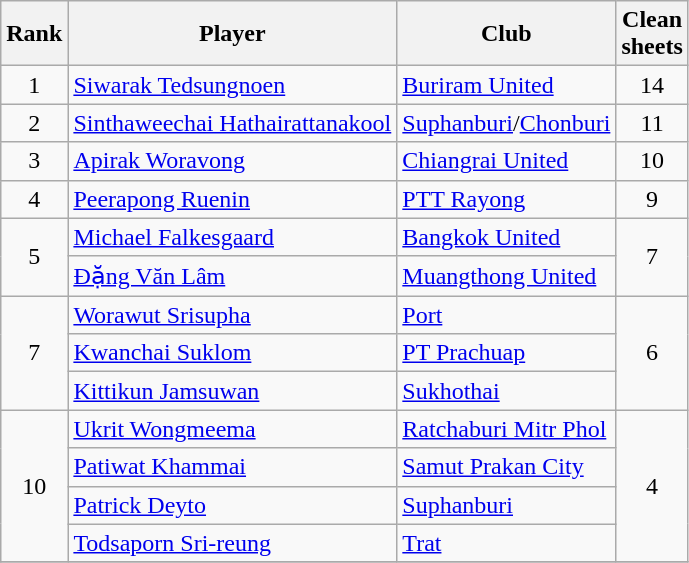<table class="wikitable" style="text-align:center">
<tr>
<th>Rank</th>
<th>Player</th>
<th>Club</th>
<th>Clean<br>sheets</th>
</tr>
<tr>
<td>1</td>
<td align="left"><a href='#'>Siwarak Tedsungnoen</a></td>
<td align="left"><a href='#'>Buriram United</a></td>
<td>14</td>
</tr>
<tr>
<td>2</td>
<td align="left"><a href='#'>Sinthaweechai Hathairattanakool</a></td>
<td align="left"><a href='#'>Suphanburi</a>/<a href='#'>Chonburi</a></td>
<td>11</td>
</tr>
<tr>
<td>3</td>
<td align="left"><a href='#'>Apirak Woravong</a></td>
<td align="left"><a href='#'>Chiangrai United</a></td>
<td>10</td>
</tr>
<tr>
<td>4</td>
<td align="left"><a href='#'>Peerapong Ruenin</a></td>
<td align="left"><a href='#'>PTT Rayong</a></td>
<td>9</td>
</tr>
<tr>
<td rowspan="2">5</td>
<td align="left"><a href='#'>Michael Falkesgaard</a></td>
<td align="left"><a href='#'>Bangkok United</a></td>
<td rowspan="2">7</td>
</tr>
<tr>
<td align="left"><a href='#'>Đặng Văn Lâm</a></td>
<td align="left"><a href='#'>Muangthong United</a></td>
</tr>
<tr>
<td rowspan="3">7</td>
<td align="left"><a href='#'>Worawut Srisupha</a></td>
<td align="left"><a href='#'>Port</a></td>
<td rowspan="3">6</td>
</tr>
<tr>
<td align="left"><a href='#'>Kwanchai Suklom</a></td>
<td align="left"><a href='#'>PT Prachuap</a></td>
</tr>
<tr>
<td align="left"><a href='#'>Kittikun Jamsuwan</a></td>
<td align="left"><a href='#'>Sukhothai</a></td>
</tr>
<tr>
<td rowspan="4">10</td>
<td align="left"><a href='#'>Ukrit Wongmeema</a></td>
<td align="left"><a href='#'>Ratchaburi Mitr Phol</a></td>
<td rowspan="4">4</td>
</tr>
<tr>
<td align="left"><a href='#'>Patiwat Khammai</a></td>
<td align="left"><a href='#'>Samut Prakan City</a></td>
</tr>
<tr>
<td align="left"><a href='#'>Patrick Deyto</a></td>
<td align="left"><a href='#'>Suphanburi</a></td>
</tr>
<tr>
<td align="left"><a href='#'>Todsaporn Sri-reung</a></td>
<td align="left"><a href='#'>Trat</a></td>
</tr>
<tr>
</tr>
</table>
